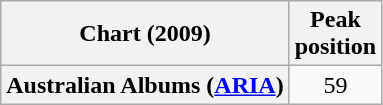<table class="wikitable plainrowheaders">
<tr>
<th>Chart (2009)</th>
<th>Peak<br>position</th>
</tr>
<tr>
<th scope="row">Australian Albums (<a href='#'>ARIA</a>)</th>
<td align="center">59</td>
</tr>
</table>
